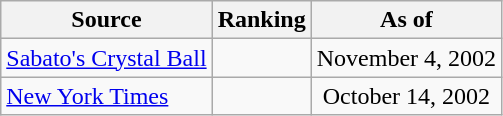<table class="wikitable" style="text-align:center">
<tr>
<th>Source</th>
<th>Ranking</th>
<th>As of</th>
</tr>
<tr>
<td align=left><a href='#'>Sabato's Crystal Ball</a></td>
<td></td>
<td>November 4, 2002</td>
</tr>
<tr>
<td align=left><a href='#'>New York Times</a></td>
<td></td>
<td>October 14, 2002</td>
</tr>
</table>
